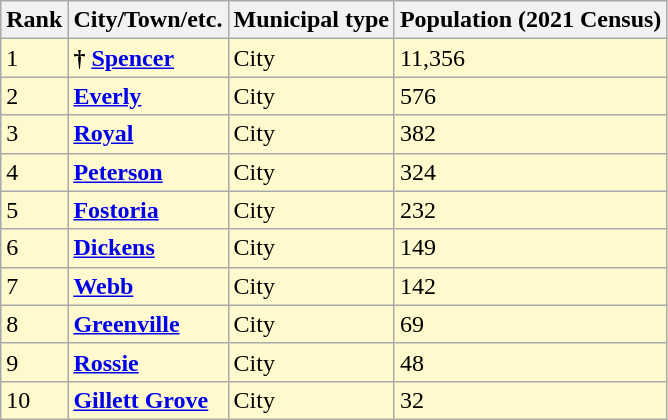<table class="wikitable sortable">
<tr>
<th>Rank</th>
<th>City/Town/etc.</th>
<th>Municipal type</th>
<th>Population (2021 Census)</th>
</tr>
<tr style="background-color:#FFFACD;">
<td>1</td>
<td><strong>†</strong> <strong><a href='#'>Spencer</a></strong></td>
<td>City</td>
<td>11,356</td>
</tr>
<tr style="background-color:#FFFACD;">
<td>2</td>
<td><strong><a href='#'>Everly</a></strong></td>
<td>City</td>
<td>576</td>
</tr>
<tr style="background-color:#FFFACD;">
<td>3</td>
<td><strong><a href='#'>Royal</a></strong></td>
<td>City</td>
<td>382</td>
</tr>
<tr style="background-color:#FFFACD;">
<td>4</td>
<td><strong><a href='#'>Peterson</a></strong></td>
<td>City</td>
<td>324</td>
</tr>
<tr style="background-color:#FFFACD;">
<td>5</td>
<td><strong><a href='#'>Fostoria</a></strong></td>
<td>City</td>
<td>232</td>
</tr>
<tr style="background-color:#FFFACD;">
<td>6</td>
<td><strong><a href='#'>Dickens</a></strong></td>
<td>City</td>
<td>149</td>
</tr>
<tr style="background-color:#FFFACD;">
<td>7</td>
<td><strong><a href='#'>Webb</a></strong></td>
<td>City</td>
<td>142</td>
</tr>
<tr style="background-color:#FFFACD;">
<td>8</td>
<td><strong><a href='#'>Greenville</a></strong></td>
<td>City</td>
<td>69</td>
</tr>
<tr style="background-color:#FFFACD;">
<td>9</td>
<td><strong><a href='#'>Rossie</a></strong></td>
<td>City</td>
<td>48</td>
</tr>
<tr style="background-color:#FFFACD;">
<td>10</td>
<td><strong><a href='#'>Gillett Grove</a></strong></td>
<td>City</td>
<td>32</td>
</tr>
</table>
